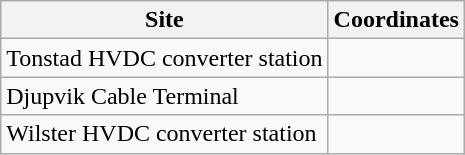<table class="wikitable sortable">
<tr>
<th>Site</th>
<th>Coordinates</th>
</tr>
<tr>
<td>Tonstad HVDC converter station</td>
<td></td>
</tr>
<tr>
<td>Djupvik Cable Terminal</td>
<td></td>
</tr>
<tr>
<td>Wilster HVDC converter station</td>
<td></td>
</tr>
</table>
